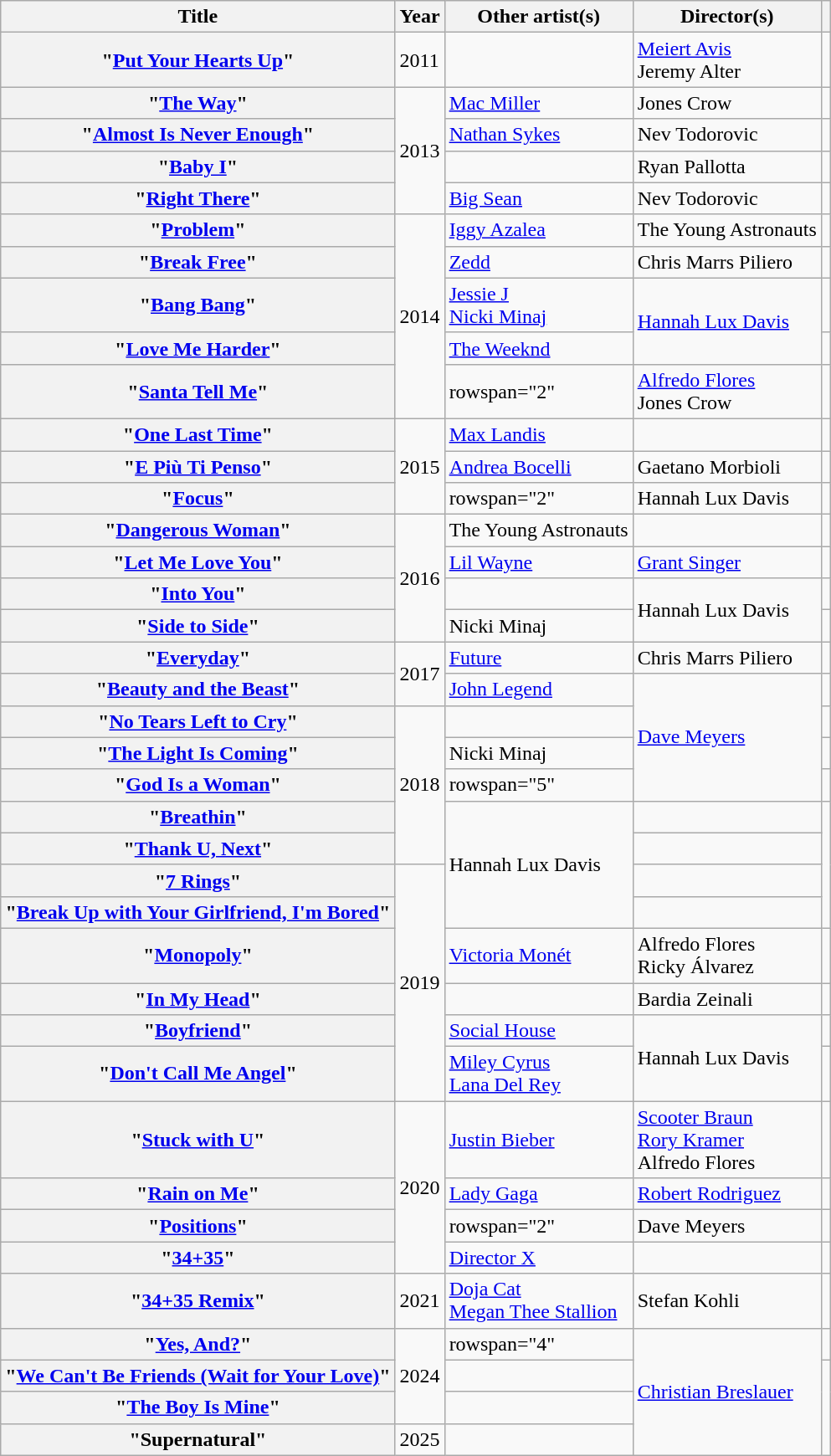<table class="wikitable sortable plainrowheaders">
<tr>
<th scope="col">Title</th>
<th scope="col">Year</th>
<th scope="col">Other artist(s)</th>
<th scope="col">Director(s)</th>
<th scope="col" class=unsortable></th>
</tr>
<tr>
<th scope="row">"<a href='#'>Put Your Hearts Up</a>"</th>
<td>2011</td>
<td></td>
<td><a href='#'>Meiert Avis</a><br>Jeremy Alter</td>
<td></td>
</tr>
<tr>
<th scope="row">"<a href='#'>The Way</a>"</th>
<td rowspan="4">2013</td>
<td><a href='#'>Mac Miller</a></td>
<td>Jones Crow</td>
<td></td>
</tr>
<tr>
<th scope="row">"<a href='#'>Almost Is Never Enough</a>"</th>
<td><a href='#'>Nathan Sykes</a></td>
<td>Nev Todorovic</td>
<td></td>
</tr>
<tr>
<th scope="row">"<a href='#'>Baby I</a>"</th>
<td></td>
<td>Ryan Pallotta</td>
<td></td>
</tr>
<tr>
<th scope="row">"<a href='#'>Right There</a>"</th>
<td><a href='#'>Big Sean</a></td>
<td>Nev Todorovic</td>
<td></td>
</tr>
<tr>
<th scope="row">"<a href='#'>Problem</a>"</th>
<td rowspan="5">2014</td>
<td><a href='#'>Iggy Azalea</a></td>
<td>The Young Astronauts</td>
<td></td>
</tr>
<tr>
<th scope="row">"<a href='#'>Break Free</a>"</th>
<td><a href='#'>Zedd</a></td>
<td>Chris Marrs Piliero</td>
<td></td>
</tr>
<tr>
<th scope="row">"<a href='#'>Bang Bang</a>"</th>
<td><a href='#'>Jessie J</a><br><a href='#'>Nicki Minaj</a></td>
<td rowspan="2"><a href='#'>Hannah Lux Davis</a></td>
<td></td>
</tr>
<tr>
<th scope="row">"<a href='#'>Love Me Harder</a>"</th>
<td><a href='#'>The Weeknd</a></td>
<td></td>
</tr>
<tr>
<th scope="row">"<a href='#'>Santa Tell Me</a>"</th>
<td>rowspan="2" </td>
<td><a href='#'>Alfredo Flores</a><br>Jones Crow</td>
<td></td>
</tr>
<tr>
<th scope="row">"<a href='#'>One Last Time</a>"</th>
<td rowspan="3">2015</td>
<td><a href='#'>Max Landis</a></td>
<td></td>
</tr>
<tr>
<th scope="row">"<a href='#'>E Più Ti Penso</a>"</th>
<td><a href='#'>Andrea Bocelli</a></td>
<td>Gaetano Morbioli</td>
<td></td>
</tr>
<tr>
<th scope="row">"<a href='#'>Focus</a>"</th>
<td>rowspan="2" </td>
<td>Hannah Lux Davis</td>
<td></td>
</tr>
<tr>
<th scope="row">"<a href='#'>Dangerous Woman</a>"</th>
<td rowspan="4">2016</td>
<td>The Young Astronauts</td>
<td></td>
</tr>
<tr>
<th scope="row">"<a href='#'>Let Me Love You</a>"</th>
<td><a href='#'>Lil Wayne</a></td>
<td><a href='#'>Grant Singer</a></td>
<td></td>
</tr>
<tr>
<th scope="row">"<a href='#'>Into You</a>"</th>
<td></td>
<td rowspan="2">Hannah Lux Davis</td>
<td></td>
</tr>
<tr>
<th scope="row">"<a href='#'>Side to Side</a>"</th>
<td>Nicki Minaj</td>
<td></td>
</tr>
<tr>
<th scope="row">"<a href='#'>Everyday</a>"</th>
<td rowspan="2">2017</td>
<td><a href='#'>Future</a></td>
<td>Chris Marrs Piliero</td>
<td></td>
</tr>
<tr>
<th scope="row">"<a href='#'>Beauty and the Beast</a>"</th>
<td><a href='#'>John Legend</a></td>
<td rowspan="4"><a href='#'>Dave Meyers</a></td>
<td></td>
</tr>
<tr>
<th scope="row">"<a href='#'>No Tears Left to Cry</a>"</th>
<td rowspan="5">2018</td>
<td></td>
<td></td>
</tr>
<tr>
<th scope="row">"<a href='#'>The Light Is Coming</a>"</th>
<td>Nicki Minaj</td>
<td></td>
</tr>
<tr>
<th scope="row">"<a href='#'>God Is a Woman</a>"</th>
<td>rowspan="5" </td>
<td></td>
</tr>
<tr>
<th scope="row">"<a href='#'>Breathin</a>"</th>
<td rowspan="4">Hannah Lux Davis</td>
<td></td>
</tr>
<tr>
<th scope="row">"<a href='#'>Thank U, Next</a>"</th>
<td></td>
</tr>
<tr>
<th scope="row">"<a href='#'>7 Rings</a>"</th>
<td rowspan="6">2019</td>
<td></td>
</tr>
<tr>
<th scope="row">"<a href='#'>Break Up with Your Girlfriend, I'm Bored</a>"</th>
<td></td>
</tr>
<tr>
<th scope="row">"<a href='#'>Monopoly</a>"</th>
<td><a href='#'>Victoria Monét</a></td>
<td>Alfredo Flores<br>Ricky Álvarez</td>
<td></td>
</tr>
<tr>
<th scope="row">"<a href='#'>In My Head</a>"</th>
<td></td>
<td>Bardia Zeinali</td>
<td></td>
</tr>
<tr>
<th scope="row">"<a href='#'>Boyfriend</a>"</th>
<td><a href='#'>Social House</a></td>
<td rowspan="2">Hannah Lux Davis</td>
<td></td>
</tr>
<tr>
<th scope="row">"<a href='#'>Don't Call Me Angel</a>"</th>
<td><a href='#'>Miley Cyrus</a><br><a href='#'>Lana Del Rey</a></td>
<td></td>
</tr>
<tr>
<th scope="row">"<a href='#'>Stuck with U</a>"</th>
<td rowspan="4">2020</td>
<td><a href='#'>Justin Bieber</a></td>
<td><a href='#'>Scooter Braun</a><br><a href='#'>Rory Kramer</a><br>Alfredo Flores</td>
<td></td>
</tr>
<tr>
<th scope="row">"<a href='#'>Rain on Me</a>"</th>
<td><a href='#'>Lady Gaga</a></td>
<td><a href='#'>Robert Rodriguez</a></td>
<td></td>
</tr>
<tr>
<th scope="row">"<a href='#'>Positions</a>"</th>
<td>rowspan="2" </td>
<td>Dave Meyers</td>
<td></td>
</tr>
<tr>
<th scope="row">"<a href='#'>34+35</a>"</th>
<td><a href='#'>Director X</a></td>
<td></td>
</tr>
<tr>
<th scope="row">"<a href='#'>34+35 Remix</a>"</th>
<td>2021</td>
<td><a href='#'>Doja Cat</a><br><a href='#'>Megan Thee Stallion</a></td>
<td>Stefan Kohli</td>
<td></td>
</tr>
<tr>
<th scope="row">"<a href='#'>Yes, And?</a>"</th>
<td rowspan="3">2024</td>
<td>rowspan="4" </td>
<td rowspan="4"><a href='#'>Christian Breslauer</a></td>
<td></td>
</tr>
<tr>
<th scope="row">"<a href='#'>We Can't Be Friends (Wait for Your Love)</a>"</th>
<td></td>
</tr>
<tr>
<th scope="row">"<a href='#'>The Boy Is Mine</a>"</th>
<td></td>
</tr>
<tr>
<th scope="row">"Supernatural"</th>
<td>2025</td>
</tr>
</table>
